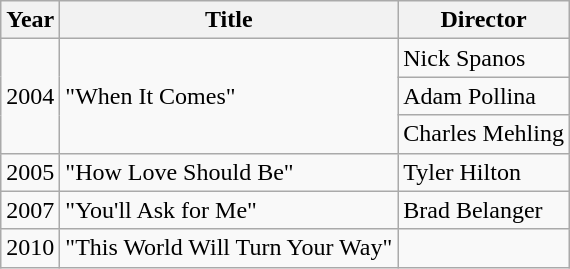<table class="wikitable">
<tr>
<th>Year</th>
<th>Title</th>
<th>Director</th>
</tr>
<tr>
<td rowspan=3>2004</td>
<td rowspan=3>"When It Comes"</td>
<td>Nick Spanos</td>
</tr>
<tr>
<td>Adam Pollina</td>
</tr>
<tr>
<td>Charles Mehling</td>
</tr>
<tr>
<td>2005</td>
<td>"How Love Should Be"</td>
<td>Tyler Hilton</td>
</tr>
<tr>
<td>2007</td>
<td>"You'll Ask for Me"</td>
<td>Brad Belanger</td>
</tr>
<tr>
<td>2010</td>
<td>"This World Will Turn Your Way"</td>
</tr>
</table>
